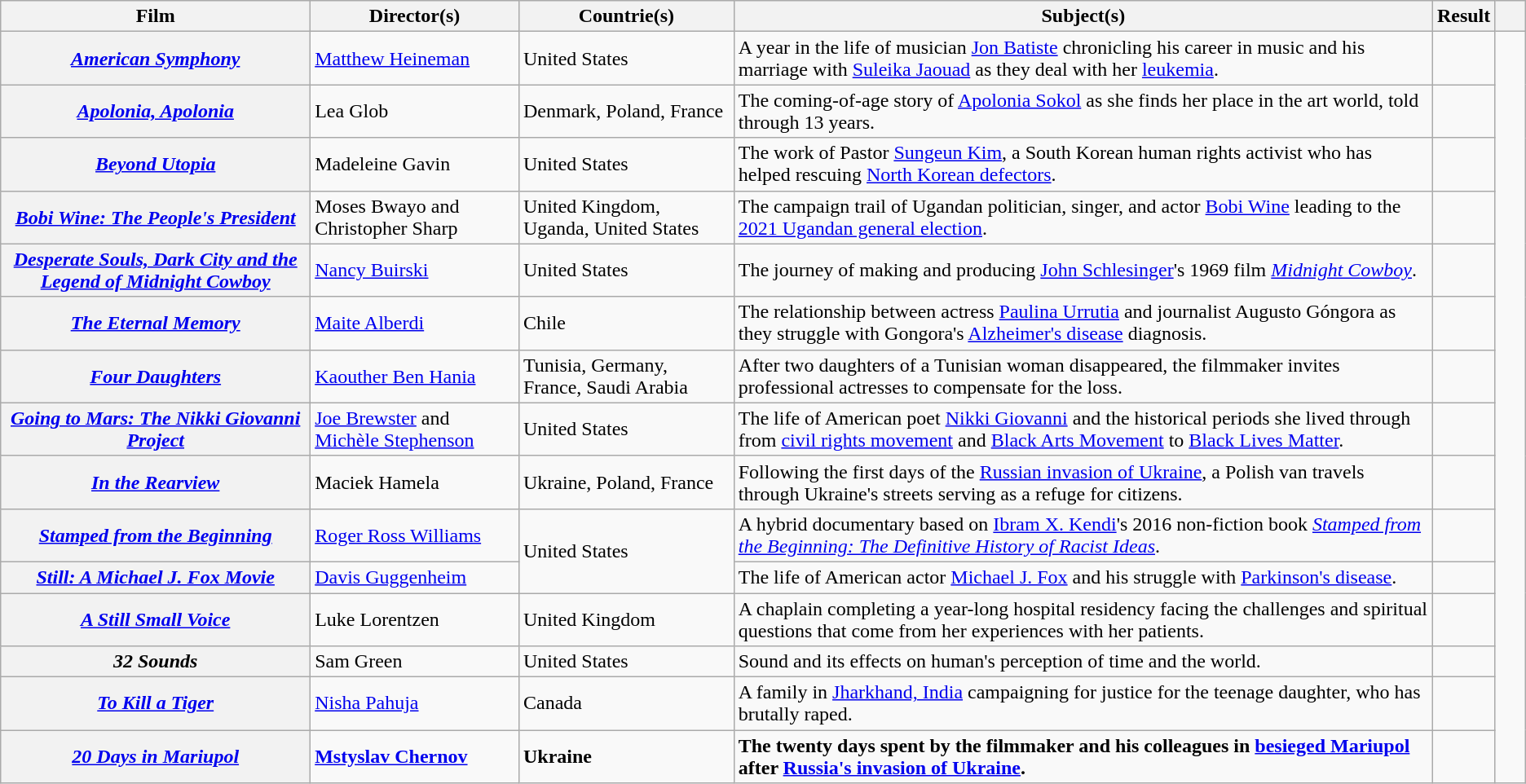<table class="wikitable sortable plainrowheaders">
<tr>
<th scope="col">Film</th>
<th scope="col">Director(s)</th>
<th scope="col">Countrie(s)</th>
<th scope="col">Subject(s)</th>
<th scope="col">Result</th>
<th scope="col" style="width:2%;"></th>
</tr>
<tr>
<th scope="row"><em><a href='#'>American Symphony</a></em></th>
<td><a href='#'>Matthew Heineman</a></td>
<td>United States</td>
<td>A year in the life of musician <a href='#'>Jon Batiste</a> chronicling his career in music and his marriage with <a href='#'>Suleika Jaouad</a> as they deal with her <a href='#'>leukemia</a>.</td>
<td></td>
<td align="center" rowspan="15"></td>
</tr>
<tr>
<th scope="row"><em><a href='#'>Apolonia, Apolonia</a></em></th>
<td>Lea Glob</td>
<td>Denmark, Poland, France</td>
<td>The coming-of-age story of <a href='#'>Apolonia Sokol</a> as she finds her place in the art world, told through 13 years.</td>
<td></td>
</tr>
<tr>
<th scope="row"><em><a href='#'>Beyond Utopia</a></em></th>
<td>Madeleine Gavin</td>
<td>United States</td>
<td>The work of Pastor <a href='#'>Sungeun Kim</a>, a South Korean human rights activist who has helped rescuing <a href='#'>North Korean defectors</a>.</td>
<td></td>
</tr>
<tr>
<th scope="row"><em><a href='#'>Bobi Wine: The People's President</a></em></th>
<td>Moses Bwayo and Christopher Sharp</td>
<td>United Kingdom, Uganda, United States</td>
<td>The campaign trail of Ugandan politician, singer, and actor <a href='#'>Bobi Wine</a> leading to the <a href='#'>2021 Ugandan general election</a>.</td>
<td></td>
</tr>
<tr>
<th scope="row"><em><a href='#'>Desperate Souls, Dark City and the Legend of Midnight Cowboy</a></em></th>
<td><a href='#'>Nancy Buirski</a></td>
<td>United States</td>
<td>The journey of making and producing <a href='#'>John Schlesinger</a>'s 1969 film <em><a href='#'>Midnight Cowboy</a></em>.</td>
<td></td>
</tr>
<tr>
<th scope="row"><em><a href='#'>The Eternal Memory</a></em></th>
<td><a href='#'>Maite Alberdi</a></td>
<td>Chile</td>
<td>The relationship between actress <a href='#'>Paulina Urrutia</a> and journalist Augusto Góngora as they struggle with Gongora's <a href='#'>Alzheimer's disease</a> diagnosis.</td>
<td></td>
</tr>
<tr>
<th scope="row"><em><a href='#'>Four Daughters</a></em></th>
<td><a href='#'>Kaouther Ben Hania</a></td>
<td>Tunisia, Germany, France, Saudi Arabia</td>
<td>After two daughters of a Tunisian woman disappeared, the filmmaker invites professional actresses to compensate for the loss.</td>
<td></td>
</tr>
<tr>
<th scope="row"><em><a href='#'>Going to Mars: The Nikki Giovanni Project</a></em></th>
<td><a href='#'>Joe Brewster</a> and <a href='#'>Michèle Stephenson</a></td>
<td>United States</td>
<td>The life of American poet <a href='#'>Nikki Giovanni</a> and the historical periods she lived through from <a href='#'>civil rights movement</a> and <a href='#'>Black Arts Movement</a> to <a href='#'>Black Lives Matter</a>.</td>
<td></td>
</tr>
<tr>
<th scope="row"><em><a href='#'>In the Rearview</a></em></th>
<td>Maciek Hamela</td>
<td>Ukraine, Poland, France</td>
<td>Following the first days of the <a href='#'>Russian invasion of Ukraine</a>, a Polish van travels through Ukraine's streets serving as a refuge for citizens.</td>
<td></td>
</tr>
<tr>
<th scope="row"><em><a href='#'>Stamped from the Beginning</a></em></th>
<td><a href='#'>Roger Ross Williams</a></td>
<td rowspan="2">United States</td>
<td>A hybrid documentary based on <a href='#'>Ibram X. Kendi</a>'s 2016 non-fiction book <em><a href='#'>Stamped from the Beginning: The Definitive History of Racist Ideas</a></em>.</td>
<td></td>
</tr>
<tr>
<th scope="row"><em><a href='#'>Still: A Michael J. Fox Movie</a></em></th>
<td><a href='#'>Davis Guggenheim</a></td>
<td>The life of American actor <a href='#'>Michael J. Fox</a> and his struggle with <a href='#'>Parkinson's disease</a>.</td>
<td></td>
</tr>
<tr>
<th scope="row"><em><a href='#'>A Still Small Voice</a></em></th>
<td>Luke Lorentzen</td>
<td>United Kingdom</td>
<td>A chaplain completing a year-long hospital residency facing the challenges and spiritual questions that come from her experiences with her patients.</td>
<td></td>
</tr>
<tr>
<th scope="row"><em>32 Sounds</em></th>
<td>Sam Green</td>
<td>United States</td>
<td>Sound and its effects on human's perception of time and the world.</td>
<td></td>
</tr>
<tr>
<th scope="row"><em><a href='#'>To Kill a Tiger</a></em></th>
<td><a href='#'>Nisha Pahuja</a></td>
<td>Canada</td>
<td>A family in <a href='#'>Jharkhand, India</a> campaigning for justice for the teenage daughter, who has brutally raped.</td>
<td></td>
</tr>
<tr>
<th scope="row"><strong><em><a href='#'>20 Days in Mariupol</a></em></strong></th>
<td><strong><a href='#'>Mstyslav Chernov</a></strong></td>
<td><strong>Ukraine</strong></td>
<td><strong>The twenty days spent by the filmmaker and his colleagues in <a href='#'>besieged Mariupol</a> after <a href='#'>Russia's invasion of Ukraine</a>.</strong></td>
<td></td>
</tr>
</table>
